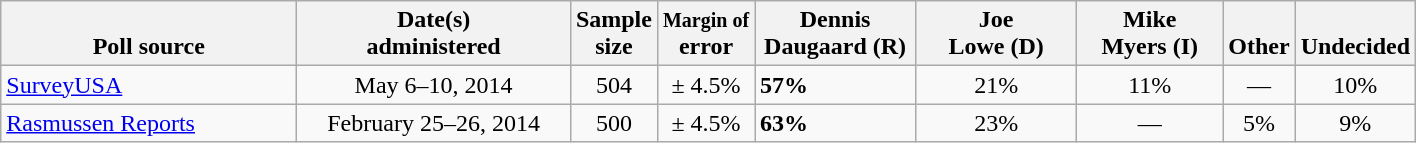<table class="wikitable">
<tr valign= bottom>
<th style="width:190px;">Poll source</th>
<th style="width:175px;">Date(s)<br>administered</th>
<th class=small>Sample<br>size</th>
<th><small>Margin of</small><br>error</th>
<th style="width:100px;">Dennis<br>Daugaard (R)</th>
<th style="width:100px;">Joe<br>Lowe (D)</th>
<th style="width:90px;">Mike<br>Myers (I)</th>
<th>Other</th>
<th>Undecided</th>
</tr>
<tr>
<td><a href='#'>SurveyUSA</a></td>
<td align=center>May 6–10, 2014</td>
<td align=center>504</td>
<td align=center>± 4.5%</td>
<td><strong>57%</strong></td>
<td align=center>21%</td>
<td align=center>11%</td>
<td align=center>—</td>
<td align=center>10%</td>
</tr>
<tr>
<td><a href='#'>Rasmussen Reports</a></td>
<td align=center>February 25–26, 2014</td>
<td align=center>500</td>
<td align=center>± 4.5%</td>
<td><strong>63%</strong></td>
<td align=center>23%</td>
<td align=center>—</td>
<td align=center>5%</td>
<td align=center>9%</td>
</tr>
</table>
